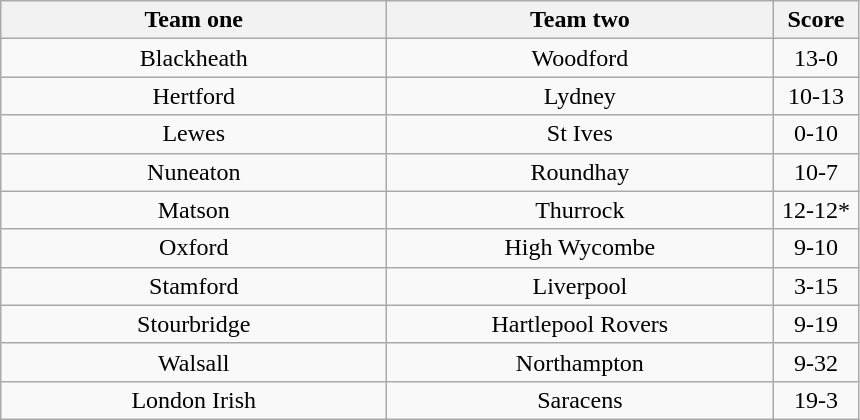<table class="wikitable" style="text-align: center">
<tr>
<th width=250>Team one</th>
<th width=250>Team two</th>
<th width=50>Score</th>
</tr>
<tr>
<td>Blackheath</td>
<td>Woodford</td>
<td>13-0</td>
</tr>
<tr>
<td>Hertford</td>
<td>Lydney</td>
<td>10-13</td>
</tr>
<tr>
<td>Lewes</td>
<td>St Ives</td>
<td>0-10</td>
</tr>
<tr>
<td>Nuneaton</td>
<td>Roundhay</td>
<td>10-7</td>
</tr>
<tr>
<td>Matson</td>
<td>Thurrock</td>
<td>12-12*</td>
</tr>
<tr>
<td>Oxford</td>
<td>High Wycombe</td>
<td>9-10</td>
</tr>
<tr>
<td>Stamford</td>
<td>Liverpool</td>
<td>3-15</td>
</tr>
<tr>
<td>Stourbridge</td>
<td>Hartlepool Rovers</td>
<td>9-19</td>
</tr>
<tr>
<td>Walsall</td>
<td>Northampton</td>
<td>9-32</td>
</tr>
<tr>
<td>London Irish</td>
<td>Saracens</td>
<td>19-3</td>
</tr>
</table>
